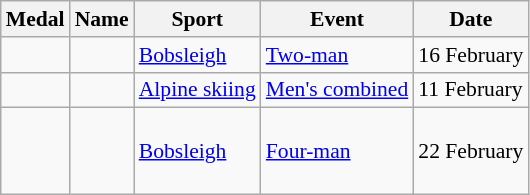<table class="wikitable sortable" style="font-size:90%">
<tr>
<th>Medal</th>
<th>Name</th>
<th>Sport</th>
<th>Event</th>
<th>Date</th>
</tr>
<tr>
<td></td>
<td> <br> </td>
<td><a href='#'>Bobsleigh</a></td>
<td><a href='#'>Two-man</a></td>
<td>16 February</td>
</tr>
<tr>
<td></td>
<td></td>
<td><a href='#'>Alpine skiing</a></td>
<td><a href='#'>Men's combined</a></td>
<td>11 February</td>
</tr>
<tr>
<td></td>
<td> <br>  <br>  <br> </td>
<td><a href='#'>Bobsleigh</a></td>
<td><a href='#'>Four-man</a></td>
<td>22 February</td>
</tr>
</table>
